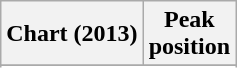<table class="wikitable sortable">
<tr>
<th scope="col">Chart (2013)</th>
<th scope="col">Peak<br>position</th>
</tr>
<tr>
</tr>
<tr>
</tr>
<tr>
</tr>
<tr>
</tr>
<tr>
</tr>
<tr>
</tr>
</table>
